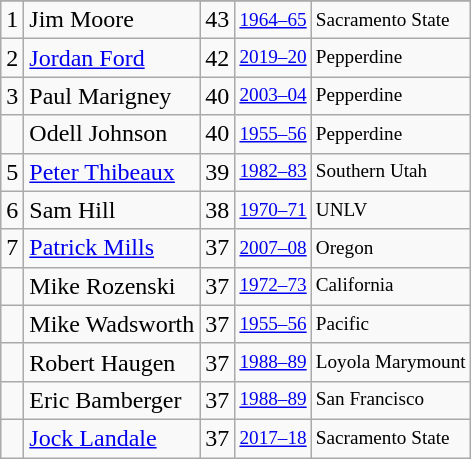<table class="wikitable">
<tr>
</tr>
<tr>
<td>1</td>
<td>Jim Moore</td>
<td>43</td>
<td style="font-size:80%;"><a href='#'>1964–65</a></td>
<td style="font-size:80%;">Sacramento State</td>
</tr>
<tr>
<td>2</td>
<td><a href='#'>Jordan Ford</a></td>
<td>42</td>
<td style="font-size:80%;"><a href='#'>2019–20</a></td>
<td style="font-size:80%;">Pepperdine</td>
</tr>
<tr>
<td>3</td>
<td>Paul Marigney</td>
<td>40</td>
<td style="font-size:80%;"><a href='#'>2003–04</a></td>
<td style="font-size:80%;">Pepperdine</td>
</tr>
<tr>
<td></td>
<td>Odell Johnson</td>
<td>40</td>
<td style="font-size:80%;"><a href='#'>1955–56</a></td>
<td style="font-size:80%;">Pepperdine</td>
</tr>
<tr>
<td>5</td>
<td><a href='#'>Peter Thibeaux</a></td>
<td>39</td>
<td style="font-size:80%;"><a href='#'>1982–83</a></td>
<td style="font-size:80%;">Southern Utah</td>
</tr>
<tr>
<td>6</td>
<td>Sam Hill</td>
<td>38</td>
<td style="font-size:80%;"><a href='#'>1970–71</a></td>
<td style="font-size:80%;">UNLV</td>
</tr>
<tr>
<td>7</td>
<td><a href='#'>Patrick Mills</a></td>
<td>37</td>
<td style="font-size:80%;"><a href='#'>2007–08</a></td>
<td style="font-size:80%;">Oregon</td>
</tr>
<tr>
<td></td>
<td>Mike Rozenski</td>
<td>37</td>
<td style="font-size:80%;"><a href='#'>1972–73</a></td>
<td style="font-size:80%;">California</td>
</tr>
<tr>
<td></td>
<td>Mike Wadsworth</td>
<td>37</td>
<td style="font-size:80%;"><a href='#'>1955–56</a></td>
<td style="font-size:80%;">Pacific</td>
</tr>
<tr>
<td></td>
<td>Robert Haugen</td>
<td>37</td>
<td style="font-size:80%;"><a href='#'>1988–89</a></td>
<td style="font-size:80%;">Loyola Marymount</td>
</tr>
<tr>
<td></td>
<td>Eric Bamberger</td>
<td>37</td>
<td style="font-size:80%;"><a href='#'>1988–89</a></td>
<td style="font-size:80%;">San Francisco</td>
</tr>
<tr>
<td></td>
<td><a href='#'>Jock Landale</a></td>
<td>37</td>
<td style="font-size:80%;"><a href='#'>2017–18</a></td>
<td style="font-size:80%;">Sacramento State</td>
</tr>
</table>
